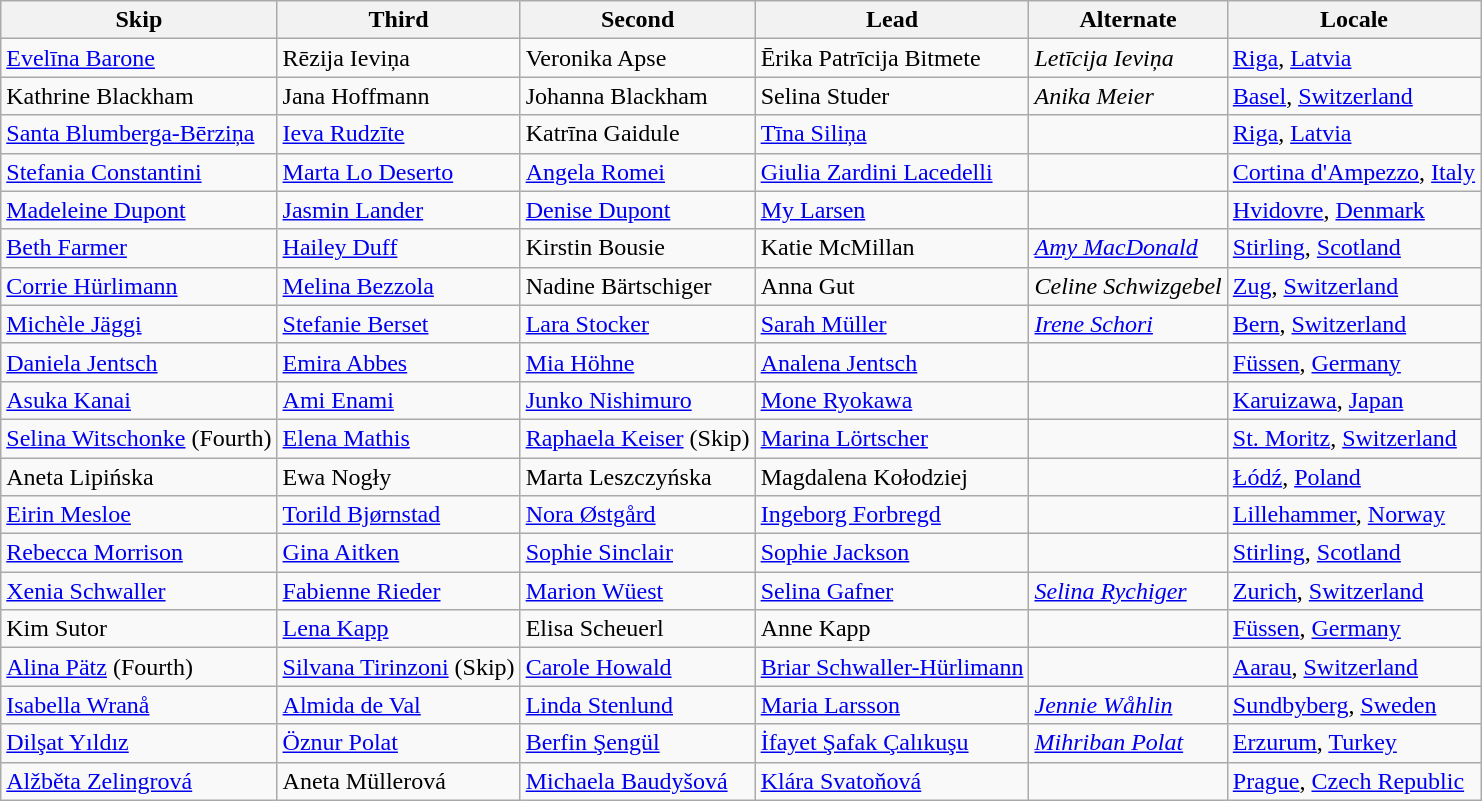<table class=wikitable>
<tr>
<th scope="col">Skip</th>
<th scope="col">Third</th>
<th scope="col">Second</th>
<th scope="col">Lead</th>
<th scope="col">Alternate</th>
<th scope="col">Locale</th>
</tr>
<tr>
<td><a href='#'>Evelīna Barone</a></td>
<td>Rēzija Ieviņa</td>
<td>Veronika Apse</td>
<td>Ērika Patrīcija Bitmete</td>
<td><em>Letīcija Ieviņa</em></td>
<td> <a href='#'>Riga</a>, <a href='#'>Latvia</a></td>
</tr>
<tr>
<td>Kathrine Blackham</td>
<td>Jana Hoffmann</td>
<td>Johanna Blackham</td>
<td>Selina Studer</td>
<td><em>Anika Meier</em></td>
<td> <a href='#'>Basel</a>, <a href='#'>Switzerland</a></td>
</tr>
<tr>
<td><a href='#'>Santa Blumberga-Bērziņa</a></td>
<td><a href='#'>Ieva Rudzīte</a></td>
<td>Katrīna Gaidule</td>
<td><a href='#'>Tīna Siliņa</a></td>
<td></td>
<td> <a href='#'>Riga</a>, <a href='#'>Latvia</a></td>
</tr>
<tr>
<td><a href='#'>Stefania Constantini</a></td>
<td><a href='#'>Marta Lo Deserto</a></td>
<td><a href='#'>Angela Romei</a></td>
<td><a href='#'>Giulia Zardini Lacedelli</a></td>
<td></td>
<td> <a href='#'>Cortina d'Ampezzo</a>, <a href='#'>Italy</a></td>
</tr>
<tr>
<td><a href='#'>Madeleine Dupont</a></td>
<td><a href='#'>Jasmin Lander</a></td>
<td><a href='#'>Denise Dupont</a></td>
<td><a href='#'>My Larsen</a></td>
<td></td>
<td> <a href='#'>Hvidovre</a>, <a href='#'>Denmark</a></td>
</tr>
<tr>
<td><a href='#'>Beth Farmer</a></td>
<td><a href='#'>Hailey Duff</a></td>
<td>Kirstin Bousie</td>
<td>Katie McMillan</td>
<td><em><a href='#'>Amy MacDonald</a></em></td>
<td> <a href='#'>Stirling</a>, <a href='#'>Scotland</a></td>
</tr>
<tr>
<td><a href='#'>Corrie Hürlimann</a></td>
<td><a href='#'>Melina Bezzola</a></td>
<td>Nadine Bärtschiger</td>
<td>Anna Gut</td>
<td><em>Celine Schwizgebel</em></td>
<td> <a href='#'>Zug</a>, <a href='#'>Switzerland</a></td>
</tr>
<tr>
<td><a href='#'>Michèle Jäggi</a></td>
<td><a href='#'>Stefanie Berset</a></td>
<td><a href='#'>Lara Stocker</a></td>
<td><a href='#'>Sarah Müller</a></td>
<td><em><a href='#'>Irene Schori</a></em></td>
<td> <a href='#'>Bern</a>, <a href='#'>Switzerland</a></td>
</tr>
<tr>
<td><a href='#'>Daniela Jentsch</a></td>
<td><a href='#'>Emira Abbes</a></td>
<td><a href='#'>Mia Höhne</a></td>
<td><a href='#'>Analena Jentsch</a></td>
<td></td>
<td> <a href='#'>Füssen</a>, <a href='#'>Germany</a></td>
</tr>
<tr>
<td><a href='#'>Asuka Kanai</a></td>
<td><a href='#'>Ami Enami</a></td>
<td><a href='#'>Junko Nishimuro</a></td>
<td><a href='#'>Mone Ryokawa</a></td>
<td></td>
<td> <a href='#'>Karuizawa</a>, <a href='#'>Japan</a></td>
</tr>
<tr>
<td><a href='#'>Selina Witschonke</a> (Fourth)</td>
<td><a href='#'>Elena Mathis</a></td>
<td><a href='#'>Raphaela Keiser</a> (Skip)</td>
<td><a href='#'>Marina Lörtscher</a></td>
<td></td>
<td> <a href='#'>St. Moritz</a>, <a href='#'>Switzerland</a></td>
</tr>
<tr>
<td>Aneta Lipińska</td>
<td>Ewa Nogły</td>
<td>Marta Leszczyńska</td>
<td>Magdalena Kołodziej</td>
<td></td>
<td> <a href='#'>Łódź</a>, <a href='#'>Poland</a></td>
</tr>
<tr>
<td><a href='#'>Eirin Mesloe</a></td>
<td><a href='#'>Torild Bjørnstad</a></td>
<td><a href='#'>Nora Østgård</a></td>
<td><a href='#'>Ingeborg Forbregd</a></td>
<td></td>
<td> <a href='#'>Lillehammer</a>, <a href='#'>Norway</a></td>
</tr>
<tr>
<td><a href='#'>Rebecca Morrison</a></td>
<td><a href='#'>Gina Aitken</a></td>
<td><a href='#'>Sophie Sinclair</a></td>
<td><a href='#'>Sophie Jackson</a></td>
<td></td>
<td> <a href='#'>Stirling</a>, <a href='#'>Scotland</a></td>
</tr>
<tr>
<td><a href='#'>Xenia Schwaller</a></td>
<td><a href='#'>Fabienne Rieder</a></td>
<td><a href='#'>Marion Wüest</a></td>
<td><a href='#'>Selina Gafner</a></td>
<td><em><a href='#'>Selina Rychiger</a></em></td>
<td> <a href='#'>Zurich</a>, <a href='#'>Switzerland</a></td>
</tr>
<tr>
<td>Kim Sutor</td>
<td><a href='#'>Lena Kapp</a></td>
<td>Elisa Scheuerl</td>
<td>Anne Kapp</td>
<td></td>
<td> <a href='#'>Füssen</a>, <a href='#'>Germany</a></td>
</tr>
<tr>
<td><a href='#'>Alina Pätz</a> (Fourth)</td>
<td><a href='#'>Silvana Tirinzoni</a> (Skip)</td>
<td><a href='#'>Carole Howald</a></td>
<td><a href='#'>Briar Schwaller-Hürlimann</a></td>
<td></td>
<td> <a href='#'>Aarau</a>, <a href='#'>Switzerland</a></td>
</tr>
<tr>
<td><a href='#'>Isabella Wranå</a></td>
<td><a href='#'>Almida de Val</a></td>
<td><a href='#'>Linda Stenlund</a></td>
<td><a href='#'>Maria Larsson</a></td>
<td><em><a href='#'>Jennie Wåhlin</a></em></td>
<td> <a href='#'>Sundbyberg</a>, <a href='#'>Sweden</a></td>
</tr>
<tr>
<td><a href='#'>Dilşat Yıldız</a></td>
<td><a href='#'>Öznur Polat</a></td>
<td><a href='#'>Berfin Şengül</a></td>
<td><a href='#'>İfayet Şafak Çalıkuşu</a></td>
<td><em><a href='#'>Mihriban Polat</a></em></td>
<td> <a href='#'>Erzurum</a>, <a href='#'>Turkey</a></td>
</tr>
<tr>
<td><a href='#'>Alžběta Zelingrová</a></td>
<td>Aneta Müllerová</td>
<td><a href='#'>Michaela Baudyšová</a></td>
<td><a href='#'>Klára Svatoňová</a></td>
<td></td>
<td> <a href='#'>Prague</a>, <a href='#'>Czech Republic</a></td>
</tr>
</table>
